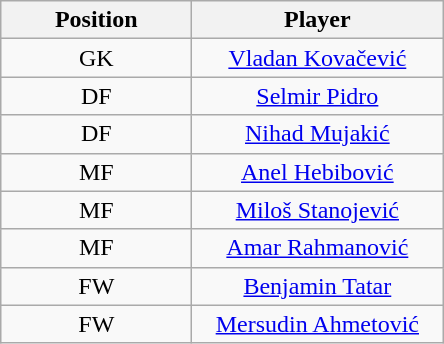<table class="wikitable">
<tr>
<th style="width:120px;">Position</th>
<th style="width:160px;">Player</th>
</tr>
<tr>
<td style="text-align:center;">GK</td>
<td style="text-align:center;"> <a href='#'>Vladan Kovačević</a></td>
</tr>
<tr>
<td style="text-align:center;">DF</td>
<td style="text-align:center;"> <a href='#'>Selmir Pidro</a></td>
</tr>
<tr>
<td style="text-align:center;">DF</td>
<td style="text-align:center;"> <a href='#'>Nihad Mujakić</a></td>
</tr>
<tr>
<td style="text-align:center;">MF</td>
<td style="text-align:center;"> <a href='#'>Anel Hebibović</a></td>
</tr>
<tr>
<td style="text-align:center;">MF</td>
<td style="text-align:center;"> <a href='#'>Miloš Stanojević</a></td>
</tr>
<tr>
<td style="text-align:center;">MF</td>
<td style="text-align:center;"> <a href='#'>Amar Rahmanović</a></td>
</tr>
<tr>
<td style="text-align:center;">FW</td>
<td style="text-align:center;"> <a href='#'>Benjamin Tatar</a></td>
</tr>
<tr>
<td style="text-align:center;">FW</td>
<td style="text-align:center;"> <a href='#'>Mersudin Ahmetović</a></td>
</tr>
</table>
